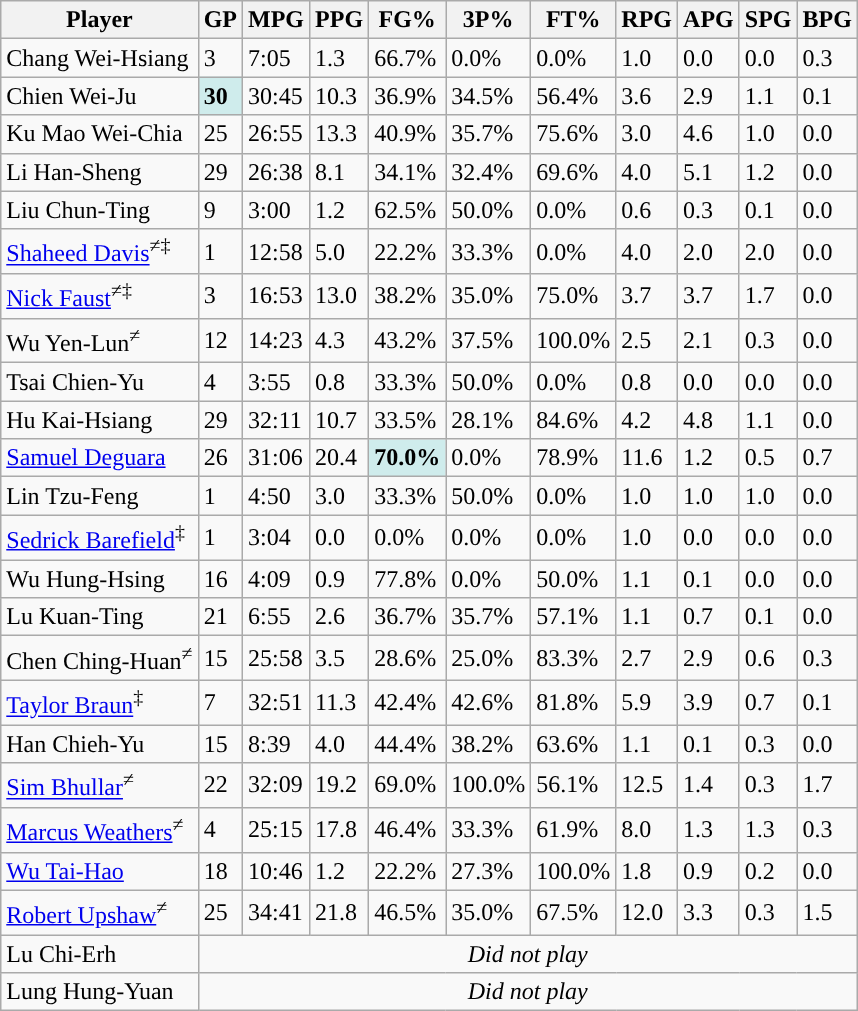<table class="wikitable">
<tr>
<th>Player</th>
<th>GP</th>
<th>MPG</th>
<th>PPG</th>
<th>FG%</th>
<th>3P%</th>
<th>FT%</th>
<th>RPG</th>
<th>APG</th>
<th>SPG</th>
<th>BPG</th>
</tr>
<tr>
<td>Chang Wei-Hsiang</td>
<td>3</td>
<td>7:05</td>
<td>1.3</td>
<td>66.7%</td>
<td>0.0%</td>
<td>0.0%</td>
<td>1.0</td>
<td>0.0</td>
<td>0.0</td>
<td>0.3</td>
</tr>
<tr>
<td>Chien Wei-Ju</td>
<td style="background-color: #CFECEC"><strong>30</strong></td>
<td>30:45</td>
<td>10.3</td>
<td>36.9%</td>
<td>34.5%</td>
<td>56.4%</td>
<td>3.6</td>
<td>2.9</td>
<td>1.1</td>
<td>0.1</td>
</tr>
<tr>
<td>Ku Mao Wei-Chia</td>
<td>25</td>
<td>26:55</td>
<td>13.3</td>
<td>40.9%</td>
<td>35.7%</td>
<td>75.6%</td>
<td>3.0</td>
<td>4.6</td>
<td>1.0</td>
<td>0.0</td>
</tr>
<tr>
<td>Li Han-Sheng</td>
<td>29</td>
<td>26:38</td>
<td>8.1</td>
<td>34.1%</td>
<td>32.4%</td>
<td>69.6%</td>
<td>4.0</td>
<td>5.1</td>
<td>1.2</td>
<td>0.0</td>
</tr>
<tr>
<td>Liu Chun-Ting</td>
<td>9</td>
<td>3:00</td>
<td>1.2</td>
<td>62.5%</td>
<td>50.0%</td>
<td>0.0%</td>
<td>0.6</td>
<td>0.3</td>
<td>0.1</td>
<td>0.0</td>
</tr>
<tr>
<td><a href='#'>Shaheed Davis</a><sup>≠‡</sup></td>
<td>1</td>
<td>12:58</td>
<td>5.0</td>
<td>22.2%</td>
<td>33.3%</td>
<td>0.0%</td>
<td>4.0</td>
<td>2.0</td>
<td>2.0</td>
<td>0.0</td>
</tr>
<tr>
<td><a href='#'>Nick Faust</a><sup>≠‡</sup></td>
<td>3</td>
<td>16:53</td>
<td>13.0</td>
<td>38.2%</td>
<td>35.0%</td>
<td>75.0%</td>
<td>3.7</td>
<td>3.7</td>
<td>1.7</td>
<td>0.0</td>
</tr>
<tr>
<td>Wu Yen-Lun<sup>≠</sup></td>
<td>12</td>
<td>14:23</td>
<td>4.3</td>
<td>43.2%</td>
<td>37.5%</td>
<td>100.0%</td>
<td>2.5</td>
<td>2.1</td>
<td>0.3</td>
<td>0.0</td>
</tr>
<tr>
<td>Tsai Chien-Yu</td>
<td>4</td>
<td>3:55</td>
<td>0.8</td>
<td>33.3%</td>
<td>50.0%</td>
<td>0.0%</td>
<td>0.8</td>
<td>0.0</td>
<td>0.0</td>
<td>0.0</td>
</tr>
<tr>
<td>Hu Kai-Hsiang</td>
<td>29</td>
<td>32:11</td>
<td>10.7</td>
<td>33.5%</td>
<td>28.1%</td>
<td>84.6%</td>
<td>4.2</td>
<td>4.8</td>
<td>1.1</td>
<td>0.0</td>
</tr>
<tr>
<td><a href='#'>Samuel Deguara</a></td>
<td>26</td>
<td>31:06</td>
<td>20.4</td>
<td style="background-color: #CFECEC"><strong>70.0%</strong></td>
<td>0.0%</td>
<td>78.9%</td>
<td>11.6</td>
<td>1.2</td>
<td>0.5</td>
<td>0.7</td>
</tr>
<tr>
<td>Lin Tzu-Feng</td>
<td>1</td>
<td>4:50</td>
<td>3.0</td>
<td>33.3%</td>
<td>50.0%</td>
<td>0.0%</td>
<td>1.0</td>
<td>1.0</td>
<td>1.0</td>
<td>0.0</td>
</tr>
<tr>
<td><a href='#'>Sedrick Barefield</a><sup>‡</sup></td>
<td>1</td>
<td>3:04</td>
<td>0.0</td>
<td>0.0%</td>
<td>0.0%</td>
<td>0.0%</td>
<td>1.0</td>
<td>0.0</td>
<td>0.0</td>
<td>0.0</td>
</tr>
<tr>
<td>Wu Hung-Hsing</td>
<td>16</td>
<td>4:09</td>
<td>0.9</td>
<td>77.8%</td>
<td>0.0%</td>
<td>50.0%</td>
<td>1.1</td>
<td>0.1</td>
<td>0.0</td>
<td>0.0</td>
</tr>
<tr>
<td>Lu Kuan-Ting</td>
<td>21</td>
<td>6:55</td>
<td>2.6</td>
<td>36.7%</td>
<td>35.7%</td>
<td>57.1%</td>
<td>1.1</td>
<td>0.7</td>
<td>0.1</td>
<td>0.0</td>
</tr>
<tr>
<td>Chen Ching-Huan<sup>≠</sup></td>
<td>15</td>
<td>25:58</td>
<td>3.5</td>
<td>28.6%</td>
<td>25.0%</td>
<td>83.3%</td>
<td>2.7</td>
<td>2.9</td>
<td>0.6</td>
<td>0.3</td>
</tr>
<tr>
<td><a href='#'>Taylor Braun</a><sup>‡</sup></td>
<td>7</td>
<td>32:51</td>
<td>11.3</td>
<td>42.4%</td>
<td>42.6%</td>
<td>81.8%</td>
<td>5.9</td>
<td>3.9</td>
<td>0.7</td>
<td>0.1</td>
</tr>
<tr>
<td>Han Chieh-Yu</td>
<td>15</td>
<td>8:39</td>
<td>4.0</td>
<td>44.4%</td>
<td>38.2%</td>
<td>63.6%</td>
<td>1.1</td>
<td>0.1</td>
<td>0.3</td>
<td>0.0</td>
</tr>
<tr>
<td><a href='#'>Sim Bhullar</a><sup>≠</sup></td>
<td>22</td>
<td>32:09</td>
<td>19.2</td>
<td>69.0%</td>
<td>100.0%</td>
<td>56.1%</td>
<td>12.5</td>
<td>1.4</td>
<td>0.3</td>
<td>1.7</td>
</tr>
<tr>
<td><a href='#'>Marcus Weathers</a><sup>≠</sup></td>
<td>4</td>
<td>25:15</td>
<td>17.8</td>
<td>46.4%</td>
<td>33.3%</td>
<td>61.9%</td>
<td>8.0</td>
<td>1.3</td>
<td>1.3</td>
<td>0.3</td>
</tr>
<tr>
<td><a href='#'>Wu Tai-Hao</a></td>
<td>18</td>
<td>10:46</td>
<td>1.2</td>
<td>22.2%</td>
<td>27.3%</td>
<td>100.0%</td>
<td>1.8</td>
<td>0.9</td>
<td>0.2</td>
<td>0.0</td>
</tr>
<tr>
<td><a href='#'>Robert Upshaw</a><sup>≠</sup></td>
<td>25</td>
<td>34:41</td>
<td>21.8</td>
<td>46.5%</td>
<td>35.0%</td>
<td>67.5%</td>
<td>12.0</td>
<td>3.3</td>
<td>0.3</td>
<td>1.5</td>
</tr>
<tr>
<td>Lu Chi-Erh</td>
<td colspan=10 align=center><em>Did not play</em></td>
</tr>
<tr>
<td>Lung Hung-Yuan</td>
<td colspan=10 align=center><em>Did not play</em></td>
</tr>
</table>
